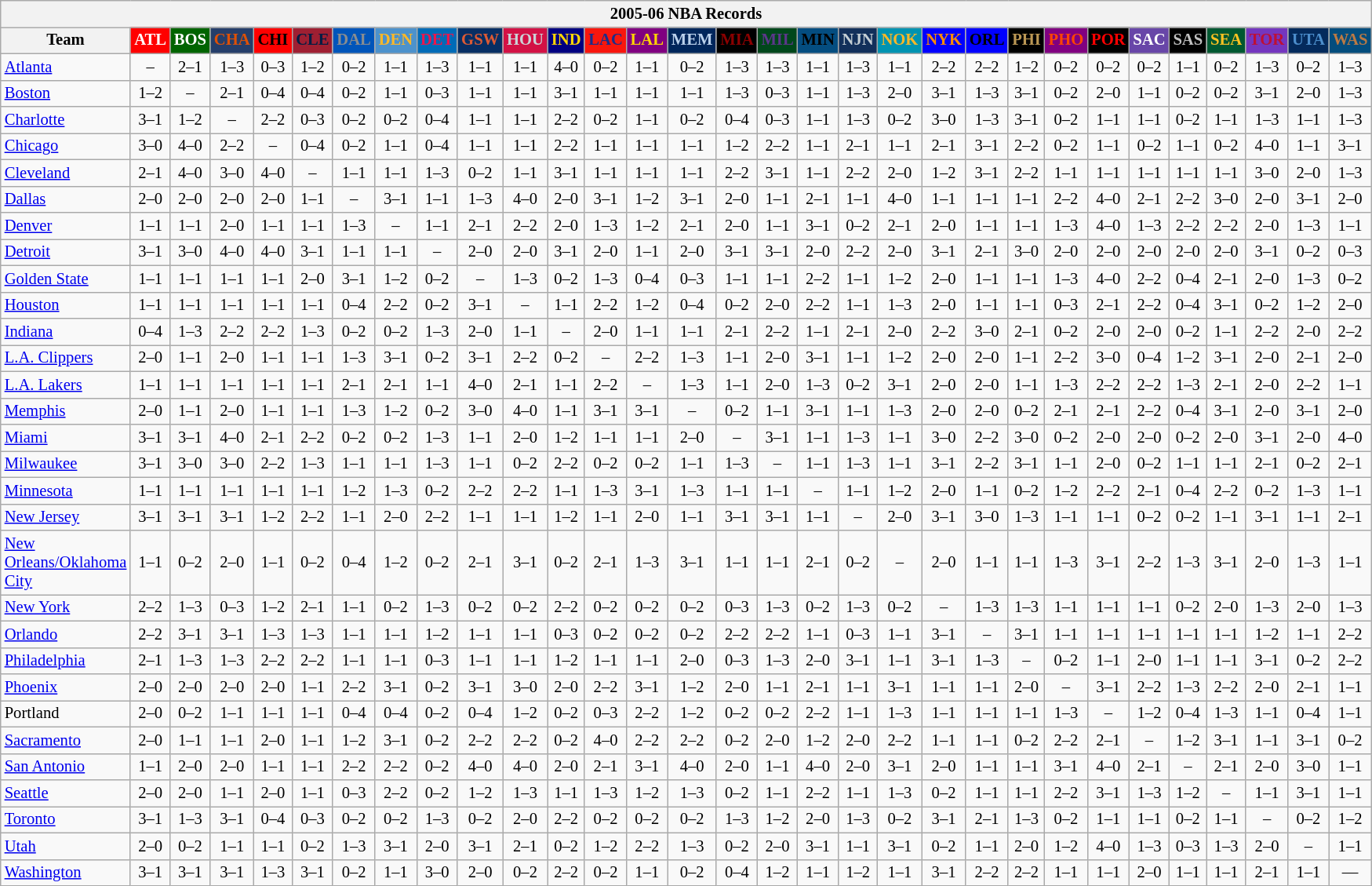<table class="wikitable" style="font-size:86%; text-align:center;">
<tr>
<th colspan=31>2005-06 NBA Records</th>
</tr>
<tr>
<th width=100>Team</th>
<th style="background:#FF0000;color:#FFFFFF;width=35">ATL</th>
<th style="background:#006400;color:#FFFFFF;width=35">BOS</th>
<th style="background:#253E6A;color:#DF5106;width=35">CHA</th>
<th style="background:#FF0000;color:#000000;width=35">CHI</th>
<th style="background:#9F1F32;color:#001D43;width=35">CLE</th>
<th style="background:#0055BA;color:#898D8F;width=35">DAL</th>
<th style="background:#4C92CC;color:#FDB827;width=35">DEN</th>
<th style="background:#006BB7;color:#ED164B;width=35">DET</th>
<th style="background:#072E63;color:#DC5A34;width=35">GSW</th>
<th style="background:#D31145;color:#CBD4D8;width=35">HOU</th>
<th style="background:#000080;color:#FFD700;width=35">IND</th>
<th style="background:#F9160D;color:#1A2E8B;width=35">LAC</th>
<th style="background:#800080;color:#FFD700;width=35">LAL</th>
<th style="background:#00265B;color:#BAD1EB;width=35">MEM</th>
<th style="background:#000000;color:#8B0000;width=35">MIA</th>
<th style="background:#00471B;color:#5C378A;width=35">MIL</th>
<th style="background:#044D80;color:#000000;width=35">MIN</th>
<th style="background:#12305B;color:#C4CED4;width=35">NJN</th>
<th style="background:#0093B1;color:#FDB827;width=35">NOK</th>
<th style="background:#0000FF;color:#FF8C00;width=35">NYK</th>
<th style="background:#0000FF;color:#000000;width=35">ORL</th>
<th style="background:#000000;color:#BB9754;width=35">PHI</th>
<th style="background:#800080;color:#FF4500;width=35">PHO</th>
<th style="background:#000000;color:#FF0000;width=35">POR</th>
<th style="background:#6846A8;color:#FFFFFF;width=35">SAC</th>
<th style="background:#000000;color:#C0C0C0;width=35">SAS</th>
<th style="background:#005831;color:#FFC322;width=35">SEA</th>
<th style="background:#7436BF;color:#BE0F34;width=35">TOR</th>
<th style="background:#042A5C;color:#4C8ECC;width=35">UTA</th>
<th style="background:#044D7D;color:#BC7A44;width=35">WAS</th>
</tr>
<tr>
<td style="text-align:left;"><a href='#'>Atlanta</a></td>
<td>–</td>
<td>2–1</td>
<td>1–3</td>
<td>0–3</td>
<td>1–2</td>
<td>0–2</td>
<td>1–1</td>
<td>1–3</td>
<td>1–1</td>
<td>1–1</td>
<td>4–0</td>
<td>0–2</td>
<td>1–1</td>
<td>0–2</td>
<td>1–3</td>
<td>1–3</td>
<td>1–1</td>
<td>1–3</td>
<td>1–1</td>
<td>2–2</td>
<td>2–2</td>
<td>1–2</td>
<td>0–2</td>
<td>0–2</td>
<td>0–2</td>
<td>1–1</td>
<td>0–2</td>
<td>1–3</td>
<td>0–2</td>
<td>1–3</td>
</tr>
<tr>
<td style="text-align:left;"><a href='#'>Boston</a></td>
<td>1–2</td>
<td>–</td>
<td>2–1</td>
<td>0–4</td>
<td>0–4</td>
<td>0–2</td>
<td>1–1</td>
<td>0–3</td>
<td>1–1</td>
<td>1–1</td>
<td>3–1</td>
<td>1–1</td>
<td>1–1</td>
<td>1–1</td>
<td>1–3</td>
<td>0–3</td>
<td>1–1</td>
<td>1–3</td>
<td>2–0</td>
<td>3–1</td>
<td>1–3</td>
<td>3–1</td>
<td>0–2</td>
<td>2–0</td>
<td>1–1</td>
<td>0–2</td>
<td>0–2</td>
<td>3–1</td>
<td>2–0</td>
<td>1–3</td>
</tr>
<tr>
<td style="text-align:left;"><a href='#'>Charlotte</a></td>
<td>3–1</td>
<td>1–2</td>
<td>–</td>
<td>2–2</td>
<td>0–3</td>
<td>0–2</td>
<td>0–2</td>
<td>0–4</td>
<td>1–1</td>
<td>1–1</td>
<td>2–2</td>
<td>0–2</td>
<td>1–1</td>
<td>0–2</td>
<td>0–4</td>
<td>0–3</td>
<td>1–1</td>
<td>1–3</td>
<td>0–2</td>
<td>3–0</td>
<td>1–3</td>
<td>3–1</td>
<td>0–2</td>
<td>1–1</td>
<td>1–1</td>
<td>0–2</td>
<td>1–1</td>
<td>1–3</td>
<td>1–1</td>
<td>1–3</td>
</tr>
<tr>
<td style="text-align:left;"><a href='#'>Chicago</a></td>
<td>3–0</td>
<td>4–0</td>
<td>2–2</td>
<td>–</td>
<td>0–4</td>
<td>0–2</td>
<td>1–1</td>
<td>0–4</td>
<td>1–1</td>
<td>1–1</td>
<td>2–2</td>
<td>1–1</td>
<td>1–1</td>
<td>1–1</td>
<td>1–2</td>
<td>2–2</td>
<td>1–1</td>
<td>2–1</td>
<td>1–1</td>
<td>2–1</td>
<td>3–1</td>
<td>2–2</td>
<td>0–2</td>
<td>1–1</td>
<td>0–2</td>
<td>1–1</td>
<td>0–2</td>
<td>4–0</td>
<td>1–1</td>
<td>3–1</td>
</tr>
<tr>
<td style="text-align:left;"><a href='#'>Cleveland</a></td>
<td>2–1</td>
<td>4–0</td>
<td>3–0</td>
<td>4–0</td>
<td>–</td>
<td>1–1</td>
<td>1–1</td>
<td>1–3</td>
<td>0–2</td>
<td>1–1</td>
<td>3–1</td>
<td>1–1</td>
<td>1–1</td>
<td>1–1</td>
<td>2–2</td>
<td>3–1</td>
<td>1–1</td>
<td>2–2</td>
<td>2–0</td>
<td>1–2</td>
<td>3–1</td>
<td>2–2</td>
<td>1–1</td>
<td>1–1</td>
<td>1–1</td>
<td>1–1</td>
<td>1–1</td>
<td>3–0</td>
<td>2–0</td>
<td>1–3</td>
</tr>
<tr>
<td style="text-align:left;"><a href='#'>Dallas</a></td>
<td>2–0</td>
<td>2–0</td>
<td>2–0</td>
<td>2–0</td>
<td>1–1</td>
<td>–</td>
<td>3–1</td>
<td>1–1</td>
<td>1–3</td>
<td>4–0</td>
<td>2–0</td>
<td>3–1</td>
<td>1–2</td>
<td>3–1</td>
<td>2–0</td>
<td>1–1</td>
<td>2–1</td>
<td>1–1</td>
<td>4–0</td>
<td>1–1</td>
<td>1–1</td>
<td>1–1</td>
<td>2–2</td>
<td>4–0</td>
<td>2–1</td>
<td>2–2</td>
<td>3–0</td>
<td>2–0</td>
<td>3–1</td>
<td>2–0</td>
</tr>
<tr>
<td style="text-align:left;"><a href='#'>Denver</a></td>
<td>1–1</td>
<td>1–1</td>
<td>2–0</td>
<td>1–1</td>
<td>1–1</td>
<td>1–3</td>
<td>–</td>
<td>1–1</td>
<td>2–1</td>
<td>2–2</td>
<td>2–0</td>
<td>1–3</td>
<td>1–2</td>
<td>2–1</td>
<td>2–0</td>
<td>1–1</td>
<td>3–1</td>
<td>0–2</td>
<td>2–1</td>
<td>2–0</td>
<td>1–1</td>
<td>1–1</td>
<td>1–3</td>
<td>4–0</td>
<td>1–3</td>
<td>2–2</td>
<td>2–2</td>
<td>2–0</td>
<td>1–3</td>
<td>1–1</td>
</tr>
<tr>
<td style="text-align:left;"><a href='#'>Detroit</a></td>
<td>3–1</td>
<td>3–0</td>
<td>4–0</td>
<td>4–0</td>
<td>3–1</td>
<td>1–1</td>
<td>1–1</td>
<td>–</td>
<td>2–0</td>
<td>2–0</td>
<td>3–1</td>
<td>2–0</td>
<td>1–1</td>
<td>2–0</td>
<td>3–1</td>
<td>3–1</td>
<td>2–0</td>
<td>2–2</td>
<td>2–0</td>
<td>3–1</td>
<td>2–1</td>
<td>3–0</td>
<td>2–0</td>
<td>2–0</td>
<td>2–0</td>
<td>2–0</td>
<td>2–0</td>
<td>3–1</td>
<td>0–2</td>
<td>0–3</td>
</tr>
<tr>
<td style="text-align:left;"><a href='#'>Golden State</a></td>
<td>1–1</td>
<td>1–1</td>
<td>1–1</td>
<td>1–1</td>
<td>2–0</td>
<td>3–1</td>
<td>1–2</td>
<td>0–2</td>
<td>–</td>
<td>1–3</td>
<td>0–2</td>
<td>1–3</td>
<td>0–4</td>
<td>0–3</td>
<td>1–1</td>
<td>1–1</td>
<td>2–2</td>
<td>1–1</td>
<td>1–2</td>
<td>2–0</td>
<td>1–1</td>
<td>1–1</td>
<td>1–3</td>
<td>4–0</td>
<td>2–2</td>
<td>0–4</td>
<td>2–1</td>
<td>2–0</td>
<td>1–3</td>
<td>0–2</td>
</tr>
<tr>
<td style="text-align:left;"><a href='#'>Houston</a></td>
<td>1–1</td>
<td>1–1</td>
<td>1–1</td>
<td>1–1</td>
<td>1–1</td>
<td>0–4</td>
<td>2–2</td>
<td>0–2</td>
<td>3–1</td>
<td>–</td>
<td>1–1</td>
<td>2–2</td>
<td>1–2</td>
<td>0–4</td>
<td>0–2</td>
<td>2–0</td>
<td>2–2</td>
<td>1–1</td>
<td>1–3</td>
<td>2–0</td>
<td>1–1</td>
<td>1–1</td>
<td>0–3</td>
<td>2–1</td>
<td>2–2</td>
<td>0–4</td>
<td>3–1</td>
<td>0–2</td>
<td>1–2</td>
<td>2–0</td>
</tr>
<tr>
<td style="text-align:left;"><a href='#'>Indiana</a></td>
<td>0–4</td>
<td>1–3</td>
<td>2–2</td>
<td>2–2</td>
<td>1–3</td>
<td>0–2</td>
<td>0–2</td>
<td>1–3</td>
<td>2–0</td>
<td>1–1</td>
<td>–</td>
<td>2–0</td>
<td>1–1</td>
<td>1–1</td>
<td>2–1</td>
<td>2–2</td>
<td>1–1</td>
<td>2–1</td>
<td>2–0</td>
<td>2–2</td>
<td>3–0</td>
<td>2–1</td>
<td>0–2</td>
<td>2–0</td>
<td>2–0</td>
<td>0–2</td>
<td>1–1</td>
<td>2–2</td>
<td>2–0</td>
<td>2–2</td>
</tr>
<tr>
<td style="text-align:left;"><a href='#'>L.A. Clippers</a></td>
<td>2–0</td>
<td>1–1</td>
<td>2–0</td>
<td>1–1</td>
<td>1–1</td>
<td>1–3</td>
<td>3–1</td>
<td>0–2</td>
<td>3–1</td>
<td>2–2</td>
<td>0–2</td>
<td>–</td>
<td>2–2</td>
<td>1–3</td>
<td>1–1</td>
<td>2–0</td>
<td>3–1</td>
<td>1–1</td>
<td>1–2</td>
<td>2–0</td>
<td>2–0</td>
<td>1–1</td>
<td>2–2</td>
<td>3–0</td>
<td>0–4</td>
<td>1–2</td>
<td>3–1</td>
<td>2–0</td>
<td>2–1</td>
<td>2–0</td>
</tr>
<tr>
<td style="text-align:left;"><a href='#'>L.A. Lakers</a></td>
<td>1–1</td>
<td>1–1</td>
<td>1–1</td>
<td>1–1</td>
<td>1–1</td>
<td>2–1</td>
<td>2–1</td>
<td>1–1</td>
<td>4–0</td>
<td>2–1</td>
<td>1–1</td>
<td>2–2</td>
<td>–</td>
<td>1–3</td>
<td>1–1</td>
<td>2–0</td>
<td>1–3</td>
<td>0–2</td>
<td>3–1</td>
<td>2–0</td>
<td>2–0</td>
<td>1–1</td>
<td>1–3</td>
<td>2–2</td>
<td>2–2</td>
<td>1–3</td>
<td>2–1</td>
<td>2–0</td>
<td>2–2</td>
<td>1–1</td>
</tr>
<tr>
<td style="text-align:left;"><a href='#'>Memphis</a></td>
<td>2–0</td>
<td>1–1</td>
<td>2–0</td>
<td>1–1</td>
<td>1–1</td>
<td>1–3</td>
<td>1–2</td>
<td>0–2</td>
<td>3–0</td>
<td>4–0</td>
<td>1–1</td>
<td>3–1</td>
<td>3–1</td>
<td>–</td>
<td>0–2</td>
<td>1–1</td>
<td>3–1</td>
<td>1–1</td>
<td>1–3</td>
<td>2–0</td>
<td>2–0</td>
<td>0–2</td>
<td>2–1</td>
<td>2–1</td>
<td>2–2</td>
<td>0–4</td>
<td>3–1</td>
<td>2–0</td>
<td>3–1</td>
<td>2–0</td>
</tr>
<tr>
<td style="text-align:left;"><a href='#'>Miami</a></td>
<td>3–1</td>
<td>3–1</td>
<td>4–0</td>
<td>2–1</td>
<td>2–2</td>
<td>0–2</td>
<td>0–2</td>
<td>1–3</td>
<td>1–1</td>
<td>2–0</td>
<td>1–2</td>
<td>1–1</td>
<td>1–1</td>
<td>2–0</td>
<td>–</td>
<td>3–1</td>
<td>1–1</td>
<td>1–3</td>
<td>1–1</td>
<td>3–0</td>
<td>2–2</td>
<td>3–0</td>
<td>0–2</td>
<td>2–0</td>
<td>2–0</td>
<td>0–2</td>
<td>2–0</td>
<td>3–1</td>
<td>2–0</td>
<td>4–0</td>
</tr>
<tr>
<td style="text-align:left;"><a href='#'>Milwaukee</a></td>
<td>3–1</td>
<td>3–0</td>
<td>3–0</td>
<td>2–2</td>
<td>1–3</td>
<td>1–1</td>
<td>1–1</td>
<td>1–3</td>
<td>1–1</td>
<td>0–2</td>
<td>2–2</td>
<td>0–2</td>
<td>0–2</td>
<td>1–1</td>
<td>1–3</td>
<td>–</td>
<td>1–1</td>
<td>1–3</td>
<td>1–1</td>
<td>3–1</td>
<td>2–2</td>
<td>3–1</td>
<td>1–1</td>
<td>2–0</td>
<td>0–2</td>
<td>1–1</td>
<td>1–1</td>
<td>2–1</td>
<td>0–2</td>
<td>2–1</td>
</tr>
<tr>
<td style="text-align:left;"><a href='#'>Minnesota</a></td>
<td>1–1</td>
<td>1–1</td>
<td>1–1</td>
<td>1–1</td>
<td>1–1</td>
<td>1–2</td>
<td>1–3</td>
<td>0–2</td>
<td>2–2</td>
<td>2–2</td>
<td>1–1</td>
<td>1–3</td>
<td>3–1</td>
<td>1–3</td>
<td>1–1</td>
<td>1–1</td>
<td>–</td>
<td>1–1</td>
<td>1–2</td>
<td>2–0</td>
<td>1–1</td>
<td>0–2</td>
<td>1–2</td>
<td>2–2</td>
<td>2–1</td>
<td>0–4</td>
<td>2–2</td>
<td>0–2</td>
<td>1–3</td>
<td>1–1</td>
</tr>
<tr>
<td style="text-align:left;"><a href='#'>New Jersey</a></td>
<td>3–1</td>
<td>3–1</td>
<td>3–1</td>
<td>1–2</td>
<td>2–2</td>
<td>1–1</td>
<td>2–0</td>
<td>2–2</td>
<td>1–1</td>
<td>1–1</td>
<td>1–2</td>
<td>1–1</td>
<td>2–0</td>
<td>1–1</td>
<td>3–1</td>
<td>3–1</td>
<td>1–1</td>
<td>–</td>
<td>2–0</td>
<td>3–1</td>
<td>3–0</td>
<td>1–3</td>
<td>1–1</td>
<td>1–1</td>
<td>0–2</td>
<td>0–2</td>
<td>1–1</td>
<td>3–1</td>
<td>1–1</td>
<td>2–1</td>
</tr>
<tr>
<td style="text-align:left;"><a href='#'>New Orleans/Oklahoma City</a></td>
<td>1–1</td>
<td>0–2</td>
<td>2–0</td>
<td>1–1</td>
<td>0–2</td>
<td>0–4</td>
<td>1–2</td>
<td>0–2</td>
<td>2–1</td>
<td>3–1</td>
<td>0–2</td>
<td>2–1</td>
<td>1–3</td>
<td>3–1</td>
<td>1–1</td>
<td>1–1</td>
<td>2–1</td>
<td>0–2</td>
<td>–</td>
<td>2–0</td>
<td>1–1</td>
<td>1–1</td>
<td>1–3</td>
<td>3–1</td>
<td>2–2</td>
<td>1–3</td>
<td>3–1</td>
<td>2–0</td>
<td>1–3</td>
<td>1–1</td>
</tr>
<tr>
<td style="text-align:left;"><a href='#'>New York</a></td>
<td>2–2</td>
<td>1–3</td>
<td>0–3</td>
<td>1–2</td>
<td>2–1</td>
<td>1–1</td>
<td>0–2</td>
<td>1–3</td>
<td>0–2</td>
<td>0–2</td>
<td>2–2</td>
<td>0–2</td>
<td>0–2</td>
<td>0–2</td>
<td>0–3</td>
<td>1–3</td>
<td>0–2</td>
<td>1–3</td>
<td>0–2</td>
<td>–</td>
<td>1–3</td>
<td>1–3</td>
<td>1–1</td>
<td>1–1</td>
<td>1–1</td>
<td>0–2</td>
<td>2–0</td>
<td>1–3</td>
<td>2–0</td>
<td>1–3</td>
</tr>
<tr>
<td style="text-align:left;"><a href='#'>Orlando</a></td>
<td>2–2</td>
<td>3–1</td>
<td>3–1</td>
<td>1–3</td>
<td>1–3</td>
<td>1–1</td>
<td>1–1</td>
<td>1–2</td>
<td>1–1</td>
<td>1–1</td>
<td>0–3</td>
<td>0–2</td>
<td>0–2</td>
<td>0–2</td>
<td>2–2</td>
<td>2–2</td>
<td>1–1</td>
<td>0–3</td>
<td>1–1</td>
<td>3–1</td>
<td>–</td>
<td>3–1</td>
<td>1–1</td>
<td>1–1</td>
<td>1–1</td>
<td>1–1</td>
<td>1–1</td>
<td>1–2</td>
<td>1–1</td>
<td>2–2</td>
</tr>
<tr>
<td style="text-align:left;"><a href='#'>Philadelphia</a></td>
<td>2–1</td>
<td>1–3</td>
<td>1–3</td>
<td>2–2</td>
<td>2–2</td>
<td>1–1</td>
<td>1–1</td>
<td>0–3</td>
<td>1–1</td>
<td>1–1</td>
<td>1–2</td>
<td>1–1</td>
<td>1–1</td>
<td>2–0</td>
<td>0–3</td>
<td>1–3</td>
<td>2–0</td>
<td>3–1</td>
<td>1–1</td>
<td>3–1</td>
<td>1–3</td>
<td>–</td>
<td>0–2</td>
<td>1–1</td>
<td>2–0</td>
<td>1–1</td>
<td>1–1</td>
<td>3–1</td>
<td>0–2</td>
<td>2–2</td>
</tr>
<tr>
<td style="text-align:left;"><a href='#'>Phoenix</a></td>
<td>2–0</td>
<td>2–0</td>
<td>2–0</td>
<td>2–0</td>
<td>1–1</td>
<td>2–2</td>
<td>3–1</td>
<td>0–2</td>
<td>3–1</td>
<td>3–0</td>
<td>2–0</td>
<td>2–2</td>
<td>3–1</td>
<td>1–2</td>
<td>2–0</td>
<td>1–1</td>
<td>2–1</td>
<td>1–1</td>
<td>3–1</td>
<td>1–1</td>
<td>1–1</td>
<td>2–0</td>
<td>–</td>
<td>3–1</td>
<td>2–2</td>
<td>1–3</td>
<td>2–2</td>
<td>2–0</td>
<td>2–1</td>
<td>1–1</td>
</tr>
<tr>
<td style="text-align:left;">Portland</td>
<td>2–0</td>
<td>0–2</td>
<td>1–1</td>
<td>1–1</td>
<td>1–1</td>
<td>0–4</td>
<td>0–4</td>
<td>0–2</td>
<td>0–4</td>
<td>1–2</td>
<td>0–2</td>
<td>0–3</td>
<td>2–2</td>
<td>1–2</td>
<td>0–2</td>
<td>0–2</td>
<td>2–2</td>
<td>1–1</td>
<td>1–3</td>
<td>1–1</td>
<td>1–1</td>
<td>1–1</td>
<td>1–3</td>
<td>–</td>
<td>1–2</td>
<td>0–4</td>
<td>1–3</td>
<td>1–1</td>
<td>0–4</td>
<td>1–1</td>
</tr>
<tr>
<td style="text-align:left;"><a href='#'>Sacramento</a></td>
<td>2–0</td>
<td>1–1</td>
<td>1–1</td>
<td>2–0</td>
<td>1–1</td>
<td>1–2</td>
<td>3–1</td>
<td>0–2</td>
<td>2–2</td>
<td>2–2</td>
<td>0–2</td>
<td>4–0</td>
<td>2–2</td>
<td>2–2</td>
<td>0–2</td>
<td>2–0</td>
<td>1–2</td>
<td>2–0</td>
<td>2–2</td>
<td>1–1</td>
<td>1–1</td>
<td>0–2</td>
<td>2–2</td>
<td>2–1</td>
<td>–</td>
<td>1–2</td>
<td>3–1</td>
<td>1–1</td>
<td>3–1</td>
<td>0–2</td>
</tr>
<tr>
<td style="text-align:left;"><a href='#'>San Antonio</a></td>
<td>1–1</td>
<td>2–0</td>
<td>2–0</td>
<td>1–1</td>
<td>1–1</td>
<td>2–2</td>
<td>2–2</td>
<td>0–2</td>
<td>4–0</td>
<td>4–0</td>
<td>2–0</td>
<td>2–1</td>
<td>3–1</td>
<td>4–0</td>
<td>2–0</td>
<td>1–1</td>
<td>4–0</td>
<td>2–0</td>
<td>3–1</td>
<td>2–0</td>
<td>1–1</td>
<td>1–1</td>
<td>3–1</td>
<td>4–0</td>
<td>2–1</td>
<td>–</td>
<td>2–1</td>
<td>2–0</td>
<td>3–0</td>
<td>1–1</td>
</tr>
<tr>
<td style="text-align:left;"><a href='#'>Seattle</a></td>
<td>2–0</td>
<td>2–0</td>
<td>1–1</td>
<td>2–0</td>
<td>1–1</td>
<td>0–3</td>
<td>2–2</td>
<td>0–2</td>
<td>1–2</td>
<td>1–3</td>
<td>1–1</td>
<td>1–3</td>
<td>1–2</td>
<td>1–3</td>
<td>0–2</td>
<td>1–1</td>
<td>2–2</td>
<td>1–1</td>
<td>1–3</td>
<td>0–2</td>
<td>1–1</td>
<td>1–1</td>
<td>2–2</td>
<td>3–1</td>
<td>1–3</td>
<td>1–2</td>
<td>–</td>
<td>1–1</td>
<td>3–1</td>
<td>1–1</td>
</tr>
<tr>
<td style="text-align:left;"><a href='#'>Toronto</a></td>
<td>3–1</td>
<td>1–3</td>
<td>3–1</td>
<td>0–4</td>
<td>0–3</td>
<td>0–2</td>
<td>0–2</td>
<td>1–3</td>
<td>0–2</td>
<td>2–0</td>
<td>2–2</td>
<td>0–2</td>
<td>0–2</td>
<td>0–2</td>
<td>1–3</td>
<td>1–2</td>
<td>2–0</td>
<td>1–3</td>
<td>0–2</td>
<td>3–1</td>
<td>2–1</td>
<td>1–3</td>
<td>0–2</td>
<td>1–1</td>
<td>1–1</td>
<td>0–2</td>
<td>1–1</td>
<td>–</td>
<td>0–2</td>
<td>1–2</td>
</tr>
<tr>
<td style="text-align:left;"><a href='#'>Utah</a></td>
<td>2–0</td>
<td>0–2</td>
<td>1–1</td>
<td>1–1</td>
<td>0–2</td>
<td>1–3</td>
<td>3–1</td>
<td>2–0</td>
<td>3–1</td>
<td>2–1</td>
<td>0–2</td>
<td>1–2</td>
<td>2–2</td>
<td>1–3</td>
<td>0–2</td>
<td>2–0</td>
<td>3–1</td>
<td>1–1</td>
<td>3–1</td>
<td>0–2</td>
<td>1–1</td>
<td>2–0</td>
<td>1–2</td>
<td>4–0</td>
<td>1–3</td>
<td>0–3</td>
<td>1–3</td>
<td>2–0</td>
<td>–</td>
<td>1–1</td>
</tr>
<tr>
<td style="text-align:left;"><a href='#'>Washington</a></td>
<td>3–1</td>
<td>3–1</td>
<td>3–1</td>
<td>1–3</td>
<td>3–1</td>
<td>0–2</td>
<td>1–1</td>
<td>3–0</td>
<td>2–0</td>
<td>0–2</td>
<td>2–2</td>
<td>0–2</td>
<td>1–1</td>
<td>0–2</td>
<td>0–4</td>
<td>1–2</td>
<td>1–1</td>
<td>1–2</td>
<td>1–1</td>
<td>3–1</td>
<td>2–2</td>
<td>2–2</td>
<td>1–1</td>
<td>1–1</td>
<td>2–0</td>
<td>1–1</td>
<td>1–1</td>
<td>2–1</td>
<td>1–1</td>
<td>—</td>
</tr>
</table>
